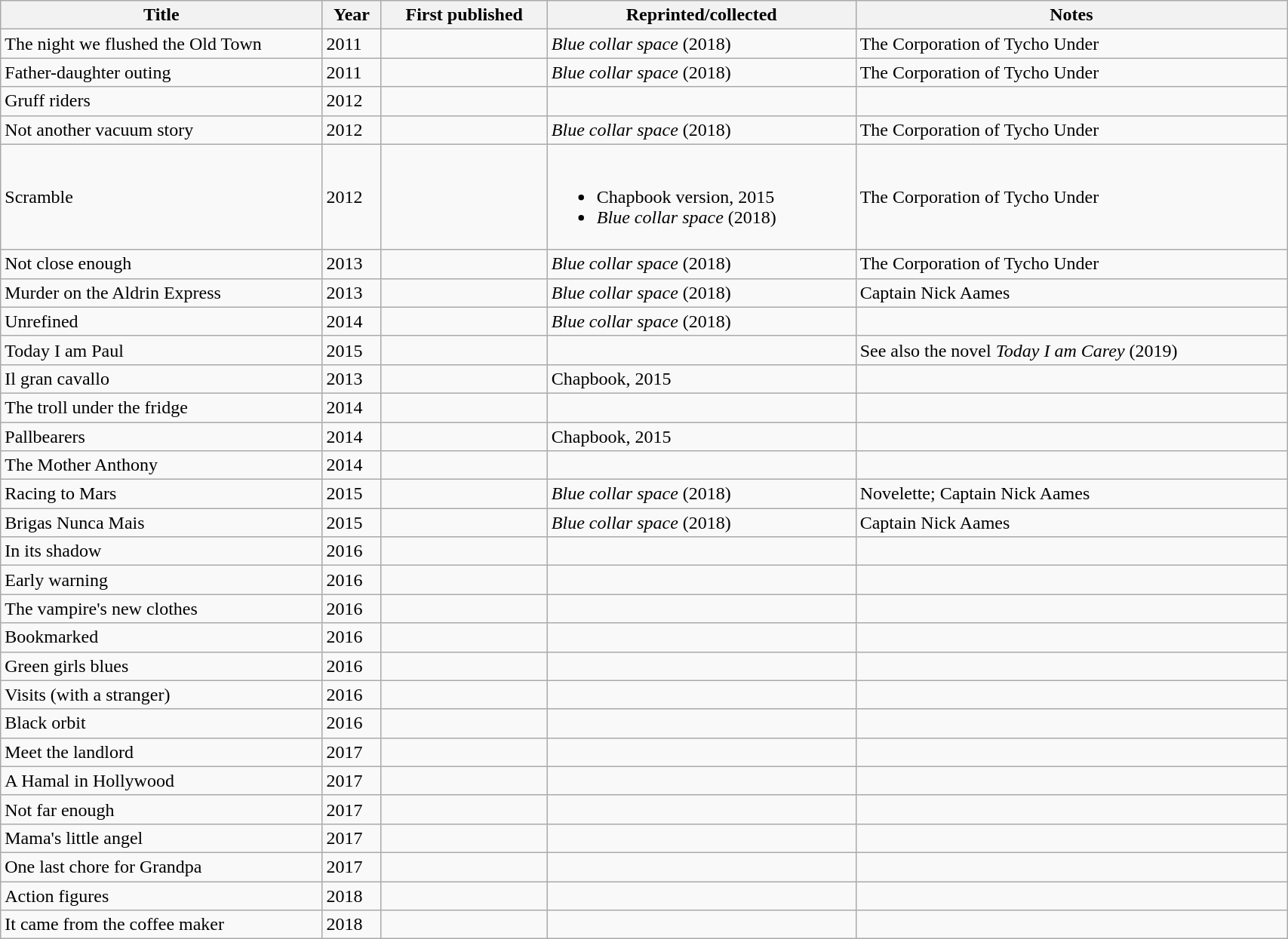<table class='wikitable sortable' width='90%'>
<tr>
<th width=25%>Title</th>
<th>Year</th>
<th>First published</th>
<th>Reprinted/collected</th>
<th>Notes</th>
</tr>
<tr>
<td data-sort-value="Night we flushed the Old Town">The night we flushed the Old Town</td>
<td>2011</td>
<td></td>
<td><em>Blue collar space</em> (2018)</td>
<td>The Corporation of Tycho Under</td>
</tr>
<tr>
<td>Father-daughter outing</td>
<td>2011</td>
<td></td>
<td><em>Blue collar space</em> (2018)</td>
<td>The Corporation of Tycho Under</td>
</tr>
<tr>
<td>Gruff riders</td>
<td>2012</td>
<td></td>
<td></td>
<td></td>
</tr>
<tr>
<td>Not another vacuum story</td>
<td>2012</td>
<td></td>
<td><em>Blue collar space</em> (2018)</td>
<td>The Corporation of Tycho Under</td>
</tr>
<tr>
<td>Scramble</td>
<td>2012</td>
<td></td>
<td><br><ul><li>Chapbook version, 2015</li><li><em>Blue collar space</em> (2018)</li></ul></td>
<td>The Corporation of Tycho Under</td>
</tr>
<tr>
<td>Not close enough</td>
<td>2013</td>
<td></td>
<td><em>Blue collar space</em> (2018)</td>
<td>The Corporation of Tycho Under</td>
</tr>
<tr>
<td>Murder on the Aldrin Express</td>
<td>2013</td>
<td></td>
<td><em>Blue collar space</em> (2018)</td>
<td>Captain Nick Aames</td>
</tr>
<tr>
<td>Unrefined</td>
<td>2014</td>
<td></td>
<td><em>Blue collar space</em> (2018)</td>
<td></td>
</tr>
<tr>
<td>Today I am Paul</td>
<td>2015</td>
<td></td>
<td></td>
<td>See also the novel <em>Today I am Carey</em> (2019)</td>
</tr>
<tr>
<td data-sort-value="Gran Cavallo">Il gran cavallo</td>
<td>2013</td>
<td></td>
<td>Chapbook, 2015</td>
<td></td>
</tr>
<tr>
<td>The troll under the fridge</td>
<td>2014</td>
<td></td>
<td></td>
<td></td>
</tr>
<tr>
<td>Pallbearers</td>
<td>2014</td>
<td></td>
<td>Chapbook, 2015</td>
<td></td>
</tr>
<tr>
<td data-sort-value="Mother Anthony">The Mother Anthony</td>
<td>2014</td>
<td></td>
<td></td>
<td></td>
</tr>
<tr>
<td>Racing to Mars</td>
<td>2015</td>
<td></td>
<td><em>Blue collar space</em> (2018)</td>
<td>Novelette; Captain Nick Aames</td>
</tr>
<tr>
<td>Brigas Nunca Mais</td>
<td>2015</td>
<td></td>
<td><em>Blue collar space</em> (2018)</td>
<td>Captain Nick Aames</td>
</tr>
<tr>
<td>In its shadow</td>
<td>2016</td>
<td></td>
<td></td>
<td></td>
</tr>
<tr>
<td>Early warning</td>
<td>2016</td>
<td></td>
<td></td>
<td></td>
</tr>
<tr>
<td>The vampire's new clothes</td>
<td>2016</td>
<td></td>
<td></td>
<td></td>
</tr>
<tr>
<td>Bookmarked</td>
<td>2016</td>
<td></td>
<td></td>
<td></td>
</tr>
<tr>
<td>Green girls blues</td>
<td>2016</td>
<td></td>
<td></td>
<td></td>
</tr>
<tr>
<td>Visits (with a stranger)</td>
<td>2016</td>
<td></td>
<td></td>
<td></td>
</tr>
<tr>
<td>Black orbit</td>
<td>2016</td>
<td></td>
<td></td>
<td></td>
</tr>
<tr>
<td>Meet the landlord</td>
<td>2017</td>
<td></td>
<td></td>
<td></td>
</tr>
<tr>
<td>A Hamal in Hollywood</td>
<td>2017</td>
<td></td>
<td></td>
<td></td>
</tr>
<tr>
<td>Not far enough</td>
<td>2017</td>
<td></td>
<td></td>
<td></td>
</tr>
<tr>
<td>Mama's little angel</td>
<td>2017</td>
<td></td>
<td></td>
<td></td>
</tr>
<tr>
<td>One last chore for Grandpa</td>
<td>2017</td>
<td></td>
<td></td>
<td></td>
</tr>
<tr>
<td>Action figures</td>
<td>2018</td>
<td></td>
<td></td>
<td></td>
</tr>
<tr>
<td>It came from the coffee maker</td>
<td>2018</td>
<td></td>
<td></td>
<td></td>
</tr>
</table>
